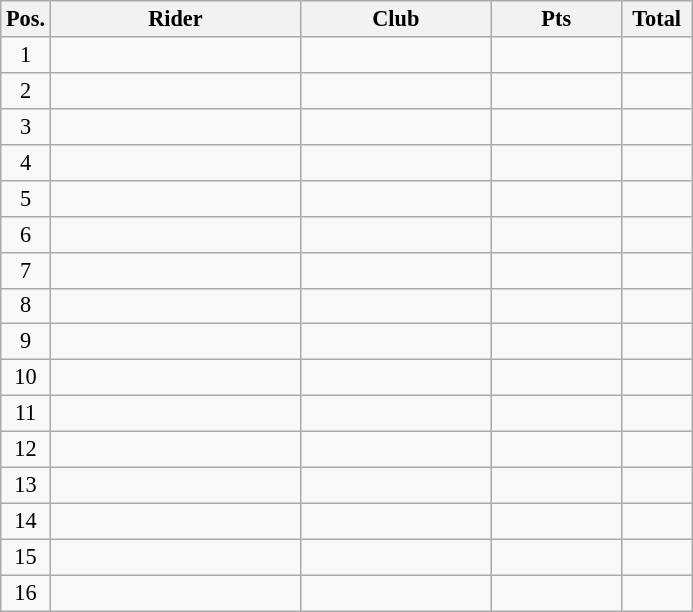<table class=wikitable style="font-size:93%;">
<tr>
<th width=25px>Pos.</th>
<th width=160px>Rider</th>
<th width=120px>Club</th>
<th width=80px>Pts</th>
<th width=40px>Total</th>
</tr>
<tr align=center>
<td>1</td>
<td align=left></td>
<td></td>
<td></td>
<td></td>
</tr>
<tr align=center>
<td>2</td>
<td align=left></td>
<td></td>
<td></td>
<td></td>
</tr>
<tr align=center>
<td>3</td>
<td align=left></td>
<td></td>
<td></td>
<td></td>
</tr>
<tr align=center>
<td>4</td>
<td align=left></td>
<td></td>
<td></td>
<td></td>
</tr>
<tr align=center>
<td>5</td>
<td align=left></td>
<td></td>
<td></td>
<td></td>
</tr>
<tr align=center>
<td>6</td>
<td align=left></td>
<td></td>
<td></td>
<td></td>
</tr>
<tr align=center>
<td>7</td>
<td align=left></td>
<td></td>
<td></td>
<td></td>
</tr>
<tr align=center>
<td>8</td>
<td align=left></td>
<td></td>
<td></td>
<td></td>
</tr>
<tr align=center>
<td>9</td>
<td align=left></td>
<td></td>
<td></td>
<td></td>
</tr>
<tr align=center>
<td>10</td>
<td align=left></td>
<td></td>
<td></td>
<td></td>
</tr>
<tr align=center>
<td>11</td>
<td align=left></td>
<td></td>
<td></td>
<td></td>
</tr>
<tr align=center>
<td>12</td>
<td align=left></td>
<td></td>
<td></td>
<td></td>
</tr>
<tr align=center>
<td>13</td>
<td align=left></td>
<td></td>
<td></td>
<td></td>
</tr>
<tr align=center>
<td>14</td>
<td align=left></td>
<td></td>
<td></td>
<td></td>
</tr>
<tr align=center>
<td>15</td>
<td align=left></td>
<td></td>
<td></td>
<td></td>
</tr>
<tr align=center>
<td>16</td>
<td align=left></td>
<td></td>
<td></td>
</tr>
</table>
